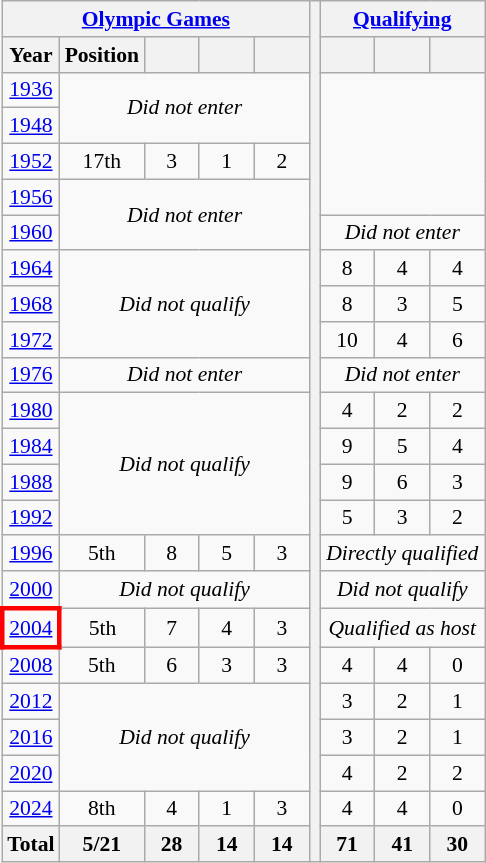<table class="wikitable" style="text-align: center;font-size:90%;">
<tr>
<th colspan=5><a href='#'>Olympic Games</a></th>
<th rowspan=24></th>
<th colspan=3><a href='#'>Qualifying</a></th>
</tr>
<tr>
<th>Year</th>
<th>Position</th>
<th width=30></th>
<th width=30></th>
<th width=30></th>
<th width=30></th>
<th width=30></th>
<th width=30></th>
</tr>
<tr>
<td> <a href='#'>1936</a></td>
<td colspan=4 rowspan=2><em>Did not enter</em></td>
</tr>
<tr>
<td> <a href='#'>1948</a></td>
</tr>
<tr>
<td> <a href='#'>1952</a></td>
<td>17th</td>
<td>3</td>
<td>1</td>
<td>2</td>
</tr>
<tr>
<td> <a href='#'>1956</a></td>
<td colspan=4 rowspan=2><em>Did not enter</em></td>
</tr>
<tr>
<td> <a href='#'>1960</a></td>
<td colspan=3><em>Did not enter</em></td>
</tr>
<tr>
<td> <a href='#'>1964</a></td>
<td colspan=4 rowspan=3><em>Did not qualify</em></td>
<td>8</td>
<td>4</td>
<td>4</td>
</tr>
<tr>
<td> <a href='#'>1968</a></td>
<td>8</td>
<td>3</td>
<td>5</td>
</tr>
<tr>
<td> <a href='#'>1972</a></td>
<td>10</td>
<td>4</td>
<td>6</td>
</tr>
<tr>
<td> <a href='#'>1976</a></td>
<td colspan=4><em>Did not enter</em></td>
<td colspan=3><em>Did not enter</em></td>
</tr>
<tr>
<td> <a href='#'>1980</a></td>
<td colspan=4 rowspan=4><em>Did not qualify</em></td>
<td>4</td>
<td>2</td>
<td>2</td>
</tr>
<tr>
<td> <a href='#'>1984</a></td>
<td>9</td>
<td>5</td>
<td>4</td>
</tr>
<tr>
<td> <a href='#'>1988</a></td>
<td>9</td>
<td>6</td>
<td>3</td>
</tr>
<tr>
<td> <a href='#'>1992</a></td>
<td>5</td>
<td>3</td>
<td>2</td>
</tr>
<tr>
<td> <a href='#'>1996</a></td>
<td>5th</td>
<td>8</td>
<td>5</td>
<td>3</td>
<td colspan=3><em>Directly qualified</em></td>
</tr>
<tr>
<td> <a href='#'>2000</a></td>
<td colspan=4><em>Did not qualify</em></td>
<td colspan=3><em>Did not qualify</em></td>
</tr>
<tr>
<td style="border: 3px solid red"> <a href='#'>2004</a></td>
<td>5th</td>
<td>7</td>
<td>4</td>
<td>3</td>
<td colspan=3><em>Qualified as host</em></td>
</tr>
<tr>
<td> <a href='#'>2008</a></td>
<td>5th</td>
<td>6</td>
<td>3</td>
<td>3</td>
<td>4</td>
<td>4</td>
<td>0</td>
</tr>
<tr>
<td> <a href='#'>2012</a></td>
<td colspan=4 rowspan=3><em>Did not qualify</em></td>
<td>3</td>
<td>2</td>
<td>1</td>
</tr>
<tr>
<td> <a href='#'>2016</a></td>
<td>3</td>
<td>2</td>
<td>1</td>
</tr>
<tr>
<td> <a href='#'>2020</a></td>
<td>4</td>
<td>2</td>
<td>2</td>
</tr>
<tr>
<td> <a href='#'>2024</a></td>
<td>8th</td>
<td>4</td>
<td>1</td>
<td>3</td>
<td>4</td>
<td>4</td>
<td>0</td>
</tr>
<tr>
<th>Total</th>
<th>5/21</th>
<th>28</th>
<th>14</th>
<th>14</th>
<th>71</th>
<th>41</th>
<th>30</th>
</tr>
</table>
